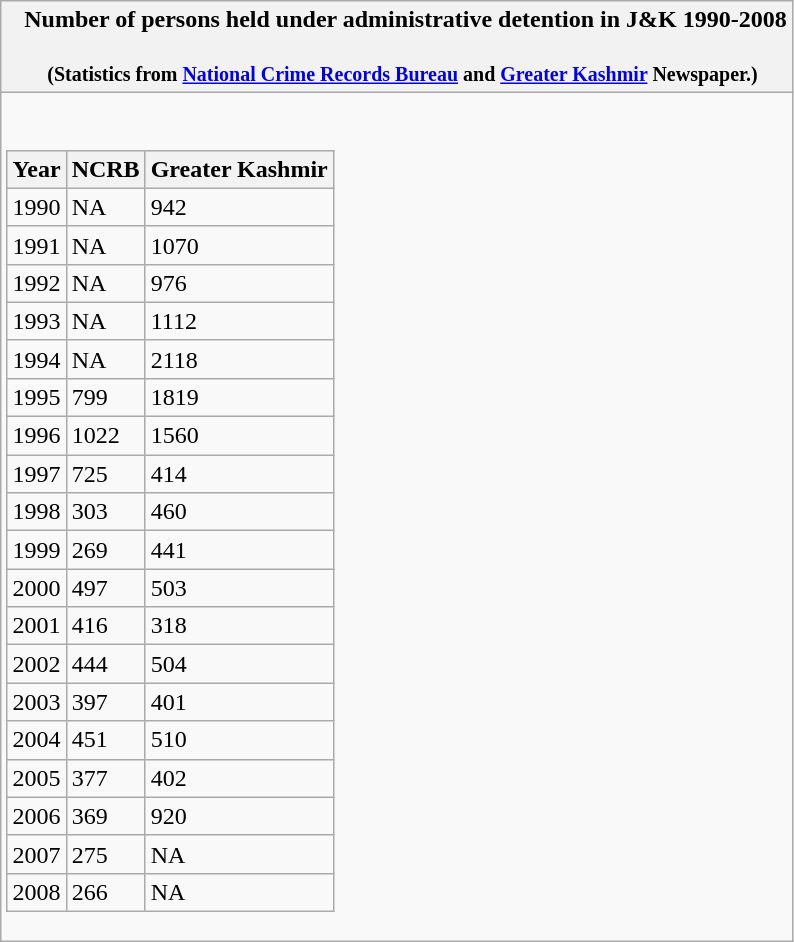<table class="wikitable">
<tr>
<th>   Number of persons held under administrative detention in J&K 1990-2008 <br><br>     <small>(Statistics from <a href='#'>National Crime Records Bureau</a> and <a href='#'>Greater Kashmir</a> Newspaper.)</small>   </th>
</tr>
<tr>
<td><br><table class="wikitable ">
<tr>
<th>Year</th>
<th>NCRB</th>
<th>Greater Kashmir</th>
</tr>
<tr>
<td>1990</td>
<td>NA</td>
<td>942</td>
</tr>
<tr>
<td>1991</td>
<td>NA</td>
<td>1070</td>
</tr>
<tr>
<td>1992</td>
<td>NA</td>
<td>976</td>
</tr>
<tr>
<td>1993</td>
<td>NA</td>
<td>1112</td>
</tr>
<tr>
<td>1994</td>
<td>NA</td>
<td>2118</td>
</tr>
<tr>
<td>1995</td>
<td>799</td>
<td>1819</td>
</tr>
<tr>
<td>1996</td>
<td>1022</td>
<td>1560</td>
</tr>
<tr>
<td>1997</td>
<td>725</td>
<td>414</td>
</tr>
<tr>
<td>1998</td>
<td>303</td>
<td>460</td>
</tr>
<tr>
<td>1999</td>
<td>269</td>
<td>441</td>
</tr>
<tr>
<td>2000</td>
<td>497</td>
<td>503</td>
</tr>
<tr>
<td>2001</td>
<td>416</td>
<td>318</td>
</tr>
<tr>
<td>2002</td>
<td>444</td>
<td>504</td>
</tr>
<tr>
<td>2003</td>
<td>397</td>
<td>401</td>
</tr>
<tr>
<td>2004</td>
<td>451</td>
<td>510</td>
</tr>
<tr>
<td>2005</td>
<td>377</td>
<td>402</td>
</tr>
<tr>
<td>2006</td>
<td>369</td>
<td>920</td>
</tr>
<tr>
<td>2007</td>
<td>275</td>
<td>NA</td>
</tr>
<tr>
<td>2008</td>
<td>266</td>
<td>NA</td>
</tr>
</table>
</td>
</tr>
</table>
